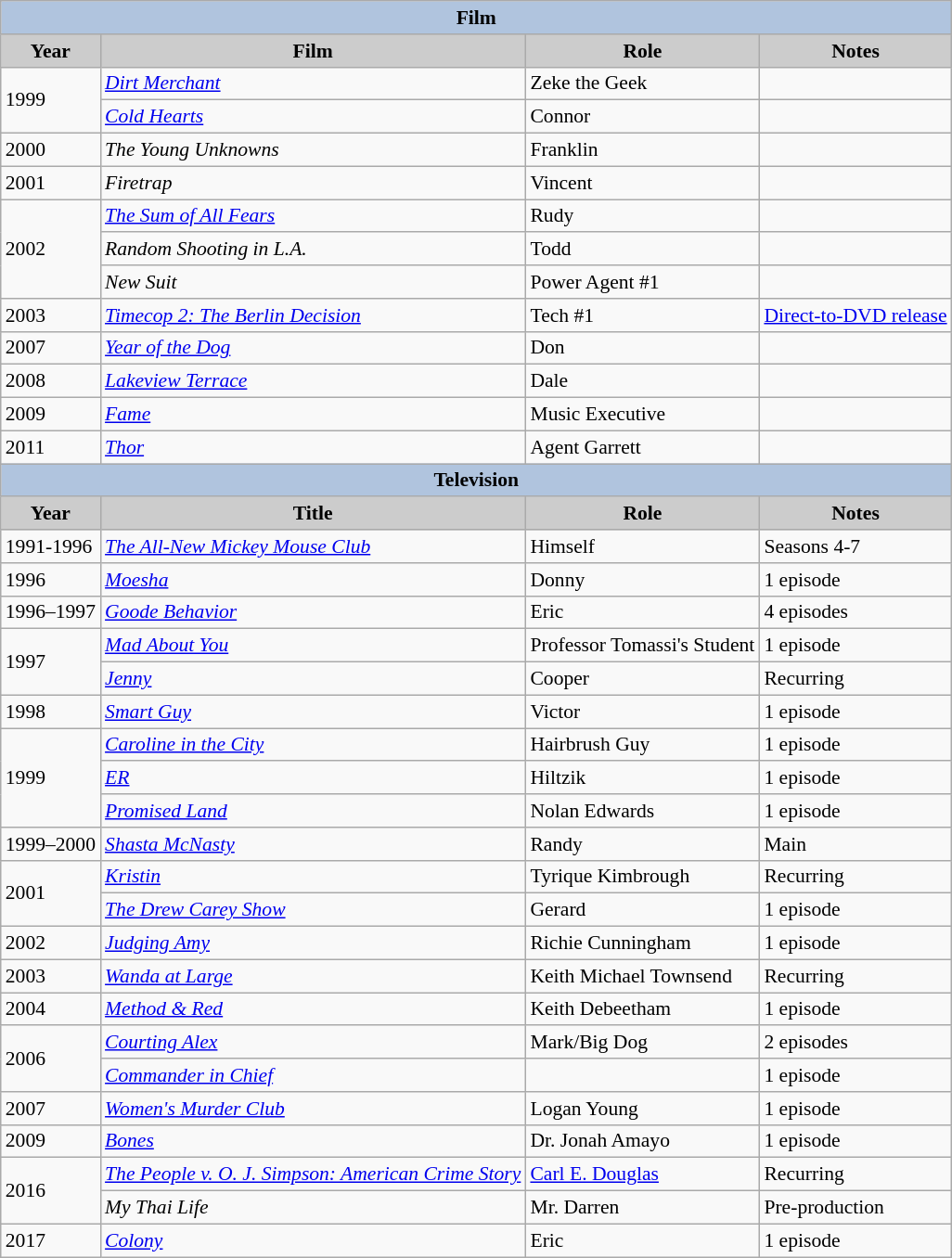<table class="wikitable" style="font-size:90%;">
<tr>
<th colspan=4 style="background:#B0C4DE;">Film</th>
</tr>
<tr align="center">
<th style="background: #CCCCCC;">Year</th>
<th style="background: #CCCCCC;">Film</th>
<th style="background: #CCCCCC;">Role</th>
<th style="background: #CCCCCC;">Notes</th>
</tr>
<tr>
<td rowspan=2>1999</td>
<td><em><a href='#'>Dirt Merchant</a></em></td>
<td>Zeke the Geek</td>
<td></td>
</tr>
<tr>
<td><em><a href='#'>Cold Hearts</a></em></td>
<td>Connor</td>
<td></td>
</tr>
<tr>
<td>2000</td>
<td><em>The Young Unknowns</em></td>
<td>Franklin</td>
<td></td>
</tr>
<tr>
<td>2001</td>
<td><em>Firetrap</em></td>
<td>Vincent</td>
<td></td>
</tr>
<tr>
<td rowspan=3>2002</td>
<td><em><a href='#'>The Sum of All Fears</a></em></td>
<td>Rudy</td>
<td></td>
</tr>
<tr>
<td><em>Random Shooting in L.A.</em></td>
<td>Todd</td>
<td></td>
</tr>
<tr>
<td><em>New Suit</em></td>
<td>Power Agent #1</td>
<td></td>
</tr>
<tr>
<td>2003</td>
<td><em><a href='#'>Timecop 2: The Berlin Decision</a></em></td>
<td>Tech #1</td>
<td><a href='#'>Direct-to-DVD release</a></td>
</tr>
<tr>
<td>2007</td>
<td><em><a href='#'>Year of the Dog</a></em></td>
<td>Don</td>
<td></td>
</tr>
<tr>
<td>2008</td>
<td><em><a href='#'>Lakeview Terrace</a></em></td>
<td>Dale</td>
<td></td>
</tr>
<tr>
<td>2009</td>
<td><a href='#'><em>Fame</em></a></td>
<td>Music Executive</td>
<td></td>
</tr>
<tr>
<td>2011</td>
<td><a href='#'><em>Thor</em></a></td>
<td>Agent Garrett</td>
<td></td>
</tr>
<tr align="center">
<th colspan=4 style="background:#B0C4DE;">Television</th>
</tr>
<tr align="center">
<th style="background: #CCCCCC;">Year</th>
<th style="background: #CCCCCC;">Title</th>
<th style="background: #CCCCCC;">Role</th>
<th style="background: #CCCCCC;">Notes</th>
</tr>
<tr>
<td>1991-1996</td>
<td><em><a href='#'>The All-New Mickey Mouse Club</a></em></td>
<td>Himself</td>
<td>Seasons 4-7</td>
</tr>
<tr>
<td>1996</td>
<td><em><a href='#'>Moesha</a></em></td>
<td>Donny</td>
<td>1 episode</td>
</tr>
<tr>
<td>1996–1997</td>
<td><em><a href='#'>Goode Behavior</a></em></td>
<td>Eric</td>
<td>4 episodes</td>
</tr>
<tr>
<td rowspan=2>1997</td>
<td><em><a href='#'>Mad About You</a></em></td>
<td>Professor Tomassi's Student</td>
<td>1 episode</td>
</tr>
<tr>
<td><em><a href='#'>Jenny</a></em></td>
<td>Cooper</td>
<td>Recurring</td>
</tr>
<tr>
<td>1998</td>
<td><em><a href='#'>Smart Guy</a></em></td>
<td>Victor</td>
<td>1 episode</td>
</tr>
<tr>
<td rowspan=3>1999</td>
<td><em><a href='#'>Caroline in the City</a></em></td>
<td>Hairbrush Guy</td>
<td>1 episode</td>
</tr>
<tr>
<td><em><a href='#'>ER</a></em></td>
<td>Hiltzik</td>
<td>1 episode</td>
</tr>
<tr>
<td><em><a href='#'>Promised Land</a></em></td>
<td>Nolan Edwards</td>
<td>1 episode</td>
</tr>
<tr>
<td>1999–2000</td>
<td><em><a href='#'>Shasta McNasty</a></em></td>
<td>Randy</td>
<td>Main</td>
</tr>
<tr>
<td rowspan=2>2001</td>
<td><em><a href='#'>Kristin</a></em></td>
<td>Tyrique Kimbrough</td>
<td>Recurring</td>
</tr>
<tr>
<td><em><a href='#'>The Drew Carey Show</a></em></td>
<td>Gerard</td>
<td>1 episode</td>
</tr>
<tr>
<td>2002</td>
<td><em><a href='#'>Judging Amy</a></em></td>
<td>Richie Cunningham</td>
<td>1 episode</td>
</tr>
<tr>
<td>2003</td>
<td><em><a href='#'>Wanda at Large</a></em></td>
<td>Keith Michael Townsend</td>
<td>Recurring</td>
</tr>
<tr>
<td>2004</td>
<td><em><a href='#'>Method & Red</a></em></td>
<td>Keith Debeetham</td>
<td>1 episode</td>
</tr>
<tr>
<td rowspan=2>2006</td>
<td><em><a href='#'>Courting Alex</a></em></td>
<td>Mark/Big Dog</td>
<td>2 episodes</td>
</tr>
<tr>
<td><em><a href='#'>Commander in Chief</a></em></td>
<td></td>
<td>1 episode</td>
</tr>
<tr>
<td>2007</td>
<td><em><a href='#'>Women's Murder Club</a></em></td>
<td>Logan Young</td>
<td>1 episode</td>
</tr>
<tr>
<td>2009</td>
<td><a href='#'><em>Bones</em></a></td>
<td>Dr. Jonah Amayo</td>
<td>1 episode</td>
</tr>
<tr>
<td rowspan="2">2016</td>
<td><em><a href='#'>The People v. O. J. Simpson: American Crime Story</a></em></td>
<td><a href='#'>Carl E. Douglas</a></td>
<td>Recurring</td>
</tr>
<tr>
<td><em>My Thai Life</em></td>
<td>Mr. Darren</td>
<td>Pre-production</td>
</tr>
<tr>
<td>2017</td>
<td><a href='#'><em>Colony</em></a></td>
<td>Eric</td>
<td>1 episode</td>
</tr>
</table>
